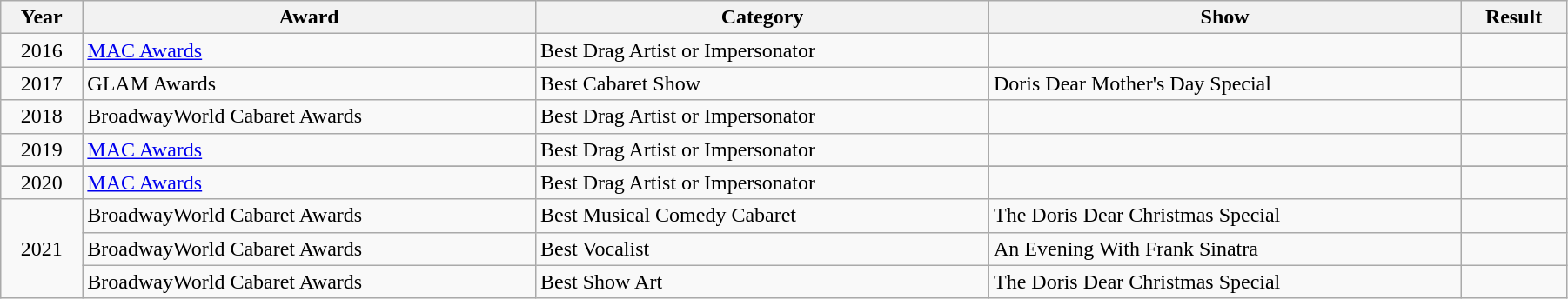<table class="wikitable" width="95%">
<tr>
<th>Year</th>
<th>Award</th>
<th>Category</th>
<th>Show</th>
<th>Result</th>
</tr>
<tr>
<td align="center">2016</td>
<td><a href='#'>MAC Awards</a></td>
<td>Best Drag Artist or Impersonator</td>
<td></td>
<td></td>
</tr>
<tr>
<td align="center">2017</td>
<td>GLAM Awards</td>
<td>Best Cabaret Show</td>
<td>Doris Dear Mother's Day Special</td>
<td></td>
</tr>
<tr>
<td align="center">2018</td>
<td>BroadwayWorld Cabaret Awards</td>
<td>Best Drag Artist or Impersonator</td>
<td></td>
<td></td>
</tr>
<tr>
<td align="center">2019</td>
<td><a href='#'>MAC Awards</a></td>
<td>Best Drag Artist or Impersonator</td>
<td></td>
<td></td>
</tr>
<tr>
</tr>
<tr>
<td align="center">2020</td>
<td><a href='#'>MAC Awards</a></td>
<td>Best Drag Artist or Impersonator</td>
<td></td>
<td></td>
</tr>
<tr>
<td rowspan="3" style="text-align:center;">2021</td>
<td>BroadwayWorld Cabaret Awards</td>
<td>Best Musical Comedy Cabaret</td>
<td>The Doris Dear Christmas Special</td>
<td></td>
</tr>
<tr>
<td>BroadwayWorld Cabaret Awards</td>
<td>Best Vocalist</td>
<td>An Evening With Frank Sinatra</td>
<td></td>
</tr>
<tr>
<td>BroadwayWorld Cabaret Awards</td>
<td>Best Show Art</td>
<td>The Doris Dear Christmas Special</td>
<td></td>
</tr>
</table>
